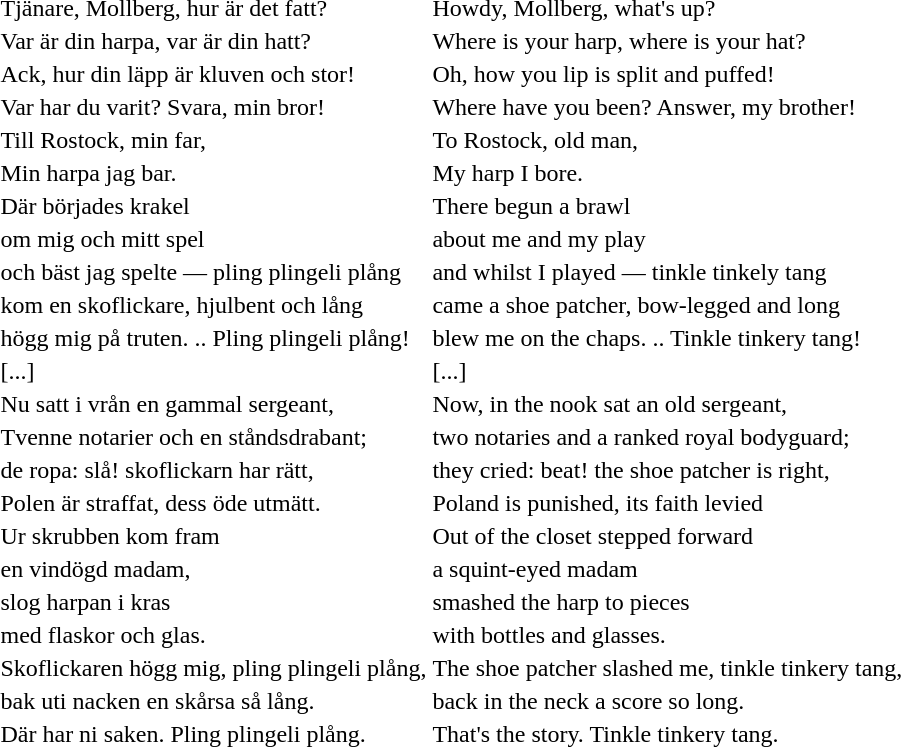<table>
<tr>
<td>Tjänare, Mollberg, hur är det fatt?</td>
<td>Howdy, Mollberg, what's up?</td>
</tr>
<tr>
<td>Var är din harpa, var är din hatt?</td>
<td>Where is your harp, where is your hat?</td>
</tr>
<tr>
<td>Ack, hur din läpp är kluven och stor!</td>
<td>Oh, how you lip is split and puffed!</td>
</tr>
<tr>
<td>Var har du varit? Svara, min bror!</td>
<td>Where have you been? Answer, my brother!</td>
</tr>
<tr>
<td>Till Rostock, min far,</td>
<td>To Rostock, old man,</td>
</tr>
<tr>
<td>Min harpa jag bar.</td>
<td>My harp I bore.</td>
</tr>
<tr>
<td>Där börjades krakel</td>
<td>There begun a brawl</td>
</tr>
<tr>
<td>om mig och mitt spel</td>
<td>about me and my play</td>
</tr>
<tr>
<td>och bäst jag spelte — pling plingeli plång</td>
<td>and whilst I played — tinkle tinkely tang</td>
</tr>
<tr>
<td>kom en skoflickare, hjulbent och lång</td>
<td>came a shoe patcher, bow-legged and long</td>
</tr>
<tr>
<td>högg mig på truten. .. Pling plingeli plång!</td>
<td>blew me on the chaps. .. Tinkle tinkery tang!</td>
</tr>
<tr>
<td>[...]</td>
<td>[...]</td>
</tr>
<tr>
<td>Nu satt i vrån en gammal sergeant,</td>
<td>Now, in the nook sat an old sergeant,</td>
</tr>
<tr>
<td>Tvenne notarier och en ståndsdrabant;</td>
<td>two notaries and a ranked royal bodyguard;</td>
</tr>
<tr>
<td>de ropa: slå! skoflickarn har rätt,</td>
<td>they cried: beat! the shoe patcher is right,</td>
</tr>
<tr>
<td>Polen är straffat, dess öde utmätt.</td>
<td>Poland is punished, its faith levied</td>
</tr>
<tr>
<td>Ur skrubben kom fram</td>
<td>Out of the closet stepped forward</td>
</tr>
<tr>
<td>en vindögd madam,</td>
<td>a squint-eyed madam</td>
</tr>
<tr>
<td>slog harpan i kras</td>
<td>smashed the harp to pieces</td>
</tr>
<tr>
<td>med flaskor och glas.</td>
<td>with bottles and glasses.</td>
</tr>
<tr>
<td>Skoflickaren högg mig, pling plingeli plång,</td>
<td>The shoe patcher slashed me, tinkle tinkery tang,</td>
</tr>
<tr>
<td>bak uti nacken en skårsa så lång.</td>
<td>back in the neck a score so long.</td>
</tr>
<tr>
<td>Där har ni saken. Pling plingeli plång.</td>
<td>That's the story. Tinkle tinkery tang.</td>
</tr>
</table>
